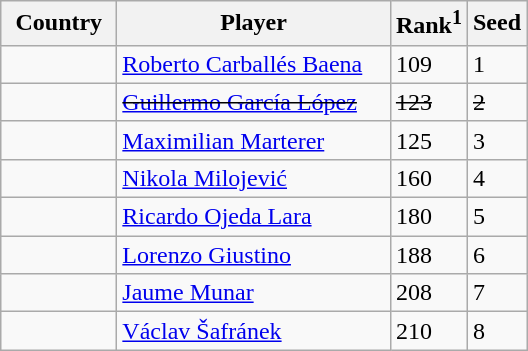<table class="sortable wikitable">
<tr>
<th width="70">Country</th>
<th width="175">Player</th>
<th>Rank<sup>1</sup></th>
<th>Seed</th>
</tr>
<tr>
<td></td>
<td><a href='#'>Roberto Carballés Baena</a></td>
<td>109</td>
<td>1</td>
</tr>
<tr>
<td><s></s></td>
<td><s><a href='#'>Guillermo García López</a></s></td>
<td><s>123</s></td>
<td><s>2</s></td>
</tr>
<tr>
<td></td>
<td><a href='#'>Maximilian Marterer</a></td>
<td>125</td>
<td>3</td>
</tr>
<tr>
<td></td>
<td><a href='#'>Nikola Milojević</a></td>
<td>160</td>
<td>4</td>
</tr>
<tr>
<td></td>
<td><a href='#'>Ricardo Ojeda Lara</a></td>
<td>180</td>
<td>5</td>
</tr>
<tr>
<td></td>
<td><a href='#'>Lorenzo Giustino</a></td>
<td>188</td>
<td>6</td>
</tr>
<tr>
<td></td>
<td><a href='#'>Jaume Munar</a></td>
<td>208</td>
<td>7</td>
</tr>
<tr>
<td></td>
<td><a href='#'>Václav Šafránek</a></td>
<td>210</td>
<td>8</td>
</tr>
</table>
